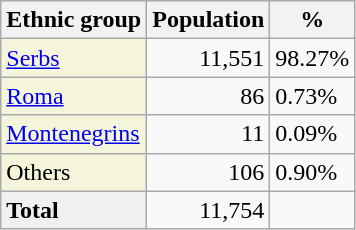<table class="wikitable">
<tr>
<th>Ethnic group</th>
<th>Population</th>
<th>%</th>
</tr>
<tr>
<td style="background:#F5F5DC;"><a href='#'>Serbs</a></td>
<td align="right">11,551</td>
<td>98.27%</td>
</tr>
<tr>
<td style="background:#F5F5DC;"><a href='#'>Roma</a></td>
<td align="right">86</td>
<td>0.73%</td>
</tr>
<tr>
<td style="background:#F5F5DC;"><a href='#'>Montenegrins</a></td>
<td align="right">11</td>
<td>0.09%</td>
</tr>
<tr>
<td style="background:#F5F5DC;">Others</td>
<td align="right">106</td>
<td>0.90%</td>
</tr>
<tr>
<td style="background:#F0F0F0;"><strong>Total</strong></td>
<td align="right">11,754</td>
<td></td>
</tr>
</table>
